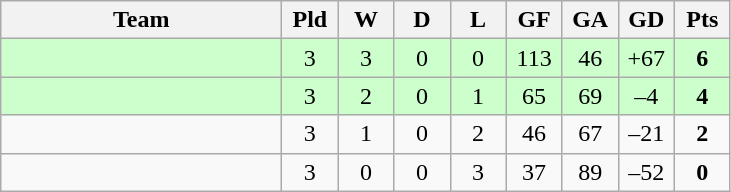<table class="wikitable" style="text-align: center;">
<tr>
<th width="180">Team</th>
<th width="30">Pld</th>
<th width="30">W</th>
<th width="30">D</th>
<th width="30">L</th>
<th width="30">GF</th>
<th width="30">GA</th>
<th width="30">GD</th>
<th width="30">Pts</th>
</tr>
<tr bgcolor=#CCFFCC>
<td align="left"></td>
<td>3</td>
<td>3</td>
<td>0</td>
<td>0</td>
<td>113</td>
<td>46</td>
<td>+67</td>
<td><strong>6</strong></td>
</tr>
<tr bgcolor=#CCFFCC>
<td align="left"></td>
<td>3</td>
<td>2</td>
<td>0</td>
<td>1</td>
<td>65</td>
<td>69</td>
<td>–4</td>
<td><strong>4</strong></td>
</tr>
<tr>
<td align="left"></td>
<td>3</td>
<td>1</td>
<td>0</td>
<td>2</td>
<td>46</td>
<td>67</td>
<td>–21</td>
<td><strong>2</strong></td>
</tr>
<tr>
<td align="left"></td>
<td>3</td>
<td>0</td>
<td>0</td>
<td>3</td>
<td>37</td>
<td>89</td>
<td>–52</td>
<td><strong>0</strong></td>
</tr>
</table>
